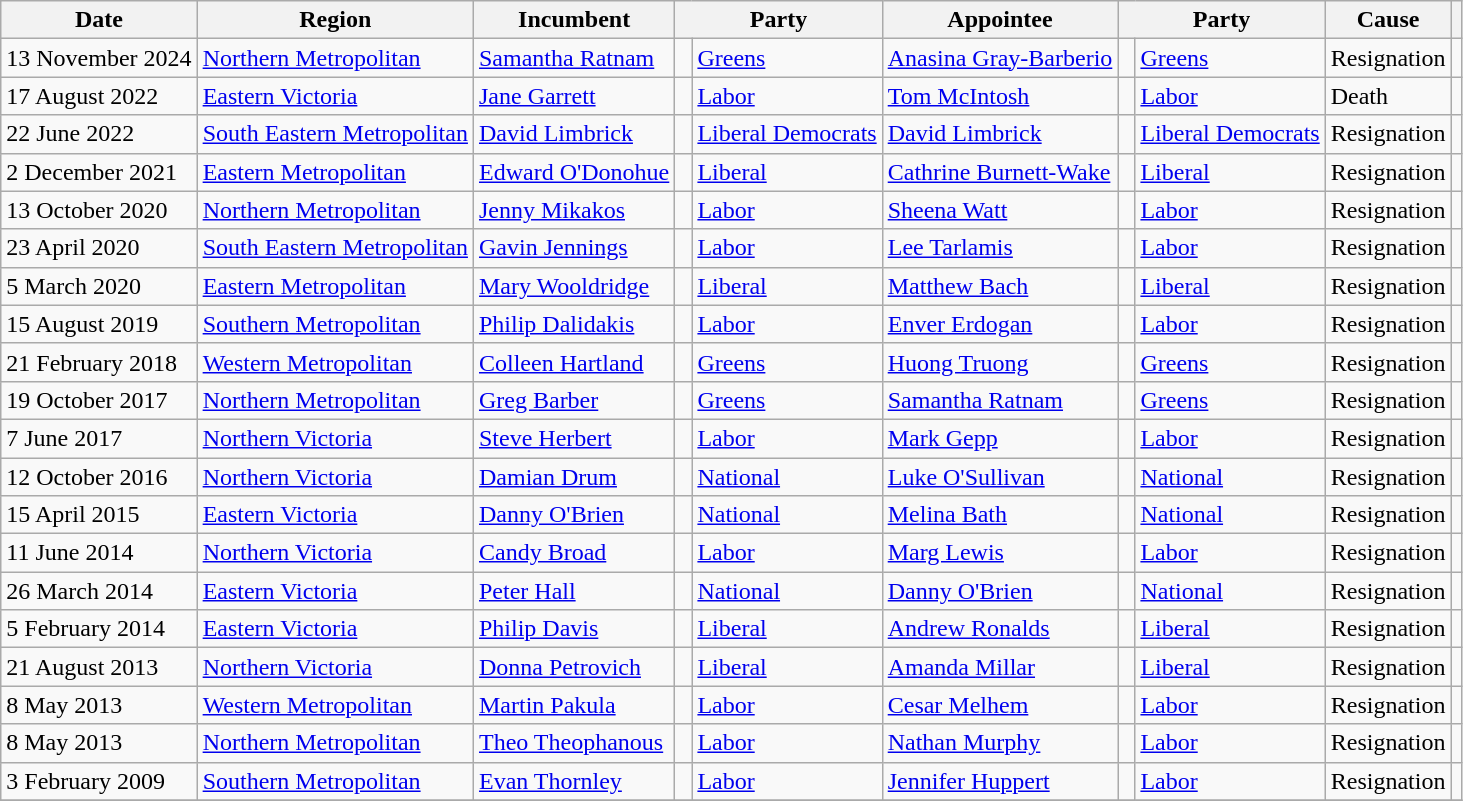<table class="wikitable">
<tr>
<th>Date</th>
<th>Region</th>
<th>Incumbent</th>
<th colspan=2>Party</th>
<th>Appointee</th>
<th colspan=2>Party</th>
<th>Cause</th>
<th></th>
</tr>
<tr>
<td>13 November 2024</td>
<td><a href='#'>Northern Metropolitan</a></td>
<td><a href='#'>Samantha Ratnam</a></td>
<td> </td>
<td><a href='#'>Greens</a></td>
<td><a href='#'>Anasina Gray-Barberio</a></td>
<td> </td>
<td><a href='#'>Greens</a></td>
<td>Resignation</td>
<td></td>
</tr>
<tr>
<td>17 August 2022</td>
<td><a href='#'>Eastern Victoria</a></td>
<td><a href='#'>Jane Garrett</a></td>
<td> </td>
<td><a href='#'>Labor</a></td>
<td><a href='#'>Tom McIntosh</a></td>
<td> </td>
<td><a href='#'>Labor</a></td>
<td>Death</td>
<td></td>
</tr>
<tr>
<td>22 June 2022</td>
<td><a href='#'>South Eastern Metropolitan</a></td>
<td><a href='#'>David Limbrick</a></td>
<td> </td>
<td><a href='#'>Liberal Democrats</a></td>
<td><a href='#'>David Limbrick</a></td>
<td> </td>
<td><a href='#'>Liberal Democrats</a></td>
<td>Resignation</td>
<td></td>
</tr>
<tr>
<td>2 December 2021</td>
<td><a href='#'>Eastern Metropolitan</a></td>
<td><a href='#'>Edward O'Donohue</a></td>
<td> </td>
<td><a href='#'>Liberal</a></td>
<td><a href='#'>Cathrine Burnett-Wake</a></td>
<td> </td>
<td><a href='#'>Liberal</a></td>
<td>Resignation</td>
<td></td>
</tr>
<tr>
<td>13 October 2020</td>
<td><a href='#'>Northern Metropolitan</a></td>
<td><a href='#'>Jenny Mikakos</a></td>
<td> </td>
<td><a href='#'>Labor</a></td>
<td><a href='#'>Sheena Watt</a></td>
<td> </td>
<td><a href='#'>Labor</a></td>
<td>Resignation</td>
<td></td>
</tr>
<tr>
<td>23 April 2020</td>
<td><a href='#'>South Eastern Metropolitan</a></td>
<td><a href='#'>Gavin Jennings</a></td>
<td> </td>
<td><a href='#'>Labor</a></td>
<td><a href='#'>Lee Tarlamis</a></td>
<td> </td>
<td><a href='#'>Labor</a></td>
<td>Resignation</td>
<td></td>
</tr>
<tr>
<td>5 March 2020</td>
<td><a href='#'>Eastern Metropolitan</a></td>
<td><a href='#'>Mary Wooldridge</a></td>
<td> </td>
<td><a href='#'>Liberal</a></td>
<td><a href='#'>Matthew Bach</a></td>
<td> </td>
<td><a href='#'>Liberal</a></td>
<td>Resignation</td>
<td></td>
</tr>
<tr>
<td>15 August 2019</td>
<td><a href='#'>Southern Metropolitan</a></td>
<td><a href='#'>Philip Dalidakis</a></td>
<td> </td>
<td><a href='#'>Labor</a></td>
<td><a href='#'>Enver Erdogan</a></td>
<td> </td>
<td><a href='#'>Labor</a></td>
<td>Resignation</td>
<td></td>
</tr>
<tr>
<td>21 February 2018</td>
<td><a href='#'>Western Metropolitan</a></td>
<td><a href='#'>Colleen Hartland</a></td>
<td> </td>
<td><a href='#'>Greens</a></td>
<td><a href='#'>Huong Truong</a></td>
<td> </td>
<td><a href='#'>Greens</a></td>
<td>Resignation</td>
<td></td>
</tr>
<tr>
<td>19 October 2017</td>
<td><a href='#'>Northern Metropolitan</a></td>
<td><a href='#'>Greg Barber</a></td>
<td> </td>
<td><a href='#'>Greens</a></td>
<td><a href='#'>Samantha Ratnam</a></td>
<td> </td>
<td><a href='#'>Greens</a></td>
<td>Resignation</td>
<td></td>
</tr>
<tr>
<td>7 June 2017</td>
<td><a href='#'>Northern Victoria</a></td>
<td><a href='#'>Steve Herbert</a></td>
<td> </td>
<td><a href='#'>Labor</a></td>
<td><a href='#'>Mark Gepp</a></td>
<td> </td>
<td><a href='#'>Labor</a></td>
<td>Resignation</td>
<td></td>
</tr>
<tr>
<td>12 October 2016</td>
<td><a href='#'>Northern Victoria</a></td>
<td><a href='#'>Damian Drum</a></td>
<td> </td>
<td><a href='#'>National</a></td>
<td><a href='#'>Luke O'Sullivan</a></td>
<td> </td>
<td><a href='#'>National</a></td>
<td>Resignation</td>
<td></td>
</tr>
<tr>
<td>15 April 2015</td>
<td><a href='#'>Eastern Victoria</a></td>
<td><a href='#'>Danny O'Brien</a></td>
<td> </td>
<td><a href='#'>National</a></td>
<td><a href='#'>Melina Bath</a></td>
<td> </td>
<td><a href='#'>National</a></td>
<td>Resignation</td>
<td></td>
</tr>
<tr>
<td>11 June 2014</td>
<td><a href='#'>Northern Victoria</a></td>
<td><a href='#'>Candy Broad</a></td>
<td> </td>
<td><a href='#'>Labor</a></td>
<td><a href='#'>Marg Lewis</a></td>
<td> </td>
<td><a href='#'>Labor</a></td>
<td>Resignation</td>
<td></td>
</tr>
<tr>
<td>26 March 2014</td>
<td><a href='#'>Eastern Victoria</a></td>
<td><a href='#'>Peter Hall</a></td>
<td> </td>
<td><a href='#'>National</a></td>
<td><a href='#'>Danny O'Brien</a></td>
<td> </td>
<td><a href='#'>National</a></td>
<td>Resignation</td>
<td></td>
</tr>
<tr>
<td>5 February 2014</td>
<td><a href='#'>Eastern Victoria</a></td>
<td><a href='#'>Philip Davis</a></td>
<td> </td>
<td><a href='#'>Liberal</a></td>
<td><a href='#'>Andrew Ronalds</a></td>
<td> </td>
<td><a href='#'>Liberal</a></td>
<td>Resignation</td>
<td></td>
</tr>
<tr>
<td>21 August 2013</td>
<td><a href='#'>Northern Victoria</a></td>
<td><a href='#'>Donna Petrovich</a></td>
<td> </td>
<td><a href='#'>Liberal</a></td>
<td><a href='#'>Amanda Millar</a></td>
<td> </td>
<td><a href='#'>Liberal</a></td>
<td>Resignation</td>
<td></td>
</tr>
<tr>
<td>8 May 2013</td>
<td><a href='#'>Western Metropolitan</a></td>
<td><a href='#'>Martin Pakula</a></td>
<td> </td>
<td><a href='#'>Labor</a></td>
<td><a href='#'>Cesar Melhem</a></td>
<td> </td>
<td><a href='#'>Labor</a></td>
<td>Resignation</td>
<td></td>
</tr>
<tr>
<td>8 May 2013</td>
<td><a href='#'>Northern Metropolitan</a></td>
<td><a href='#'>Theo Theophanous</a></td>
<td> </td>
<td><a href='#'>Labor</a></td>
<td><a href='#'>Nathan Murphy</a></td>
<td> </td>
<td><a href='#'>Labor</a></td>
<td>Resignation</td>
<td></td>
</tr>
<tr>
<td>3 February 2009</td>
<td><a href='#'>Southern Metropolitan</a></td>
<td><a href='#'>Evan Thornley</a></td>
<td> </td>
<td><a href='#'>Labor</a></td>
<td><a href='#'>Jennifer Huppert</a></td>
<td> </td>
<td><a href='#'>Labor</a></td>
<td>Resignation</td>
<td></td>
</tr>
<tr>
</tr>
</table>
